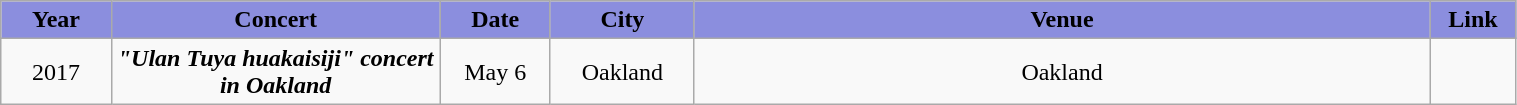<table class="wikitable sortable mw-collapsible" width="80%" style="text-align:center">
<tr align="center" style="background:#8B8EDE">
<td style="width:2%"><strong>Year</strong></td>
<td style="width:8%"><strong>Concert</strong></td>
<td style="width:2%"><strong>Date</strong></td>
<td style="width:2%"><strong>City</strong></td>
<td style="width:18%"><strong>Venue</strong></td>
<td style="width:1%"><strong>Link</strong></td>
</tr>
<tr>
<td rowspan="2">2017</td>
<td rowspan="2"><strong><em>"Ulan Tuya huakaisiji" concert in Oakland</em></strong></td>
<td>May 6</td>
<td>Oakland</td>
<td>Oakland</td>
<td></td>
</tr>
</table>
